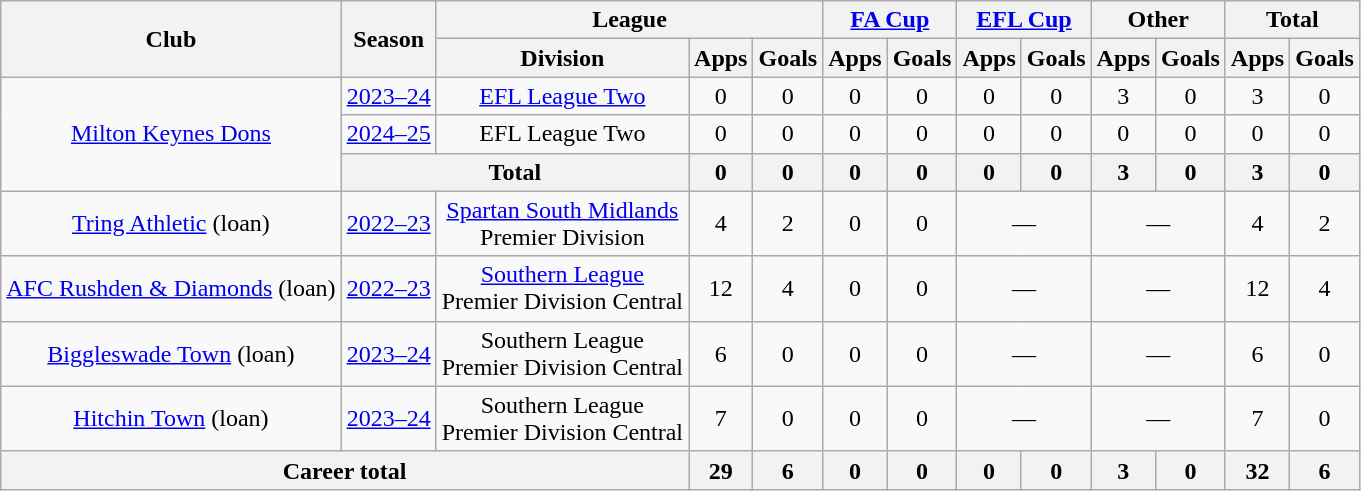<table class="wikitable" style="text-align:center;">
<tr>
<th rowspan="2">Club</th>
<th rowspan="2">Season</th>
<th colspan="3">League</th>
<th colspan="2"><a href='#'>FA Cup</a></th>
<th colspan="2"><a href='#'>EFL Cup</a></th>
<th colspan="2">Other</th>
<th colspan="2">Total</th>
</tr>
<tr>
<th>Division</th>
<th>Apps</th>
<th>Goals</th>
<th>Apps</th>
<th>Goals</th>
<th>Apps</th>
<th>Goals</th>
<th>Apps</th>
<th>Goals</th>
<th>Apps</th>
<th>Goals</th>
</tr>
<tr>
<td rowspan="3"><a href='#'>Milton Keynes Dons</a></td>
<td><a href='#'>2023–24</a></td>
<td><a href='#'>EFL League Two</a></td>
<td>0</td>
<td>0</td>
<td>0</td>
<td>0</td>
<td>0</td>
<td>0</td>
<td>3</td>
<td>0</td>
<td>3</td>
<td>0</td>
</tr>
<tr>
<td><a href='#'>2024–25</a></td>
<td>EFL League Two</td>
<td>0</td>
<td>0</td>
<td>0</td>
<td>0</td>
<td>0</td>
<td>0</td>
<td>0</td>
<td>0</td>
<td>0</td>
<td>0</td>
</tr>
<tr>
<th colspan="2">Total</th>
<th>0</th>
<th>0</th>
<th>0</th>
<th>0</th>
<th>0</th>
<th>0</th>
<th>3</th>
<th>0</th>
<th>3</th>
<th>0</th>
</tr>
<tr>
<td><a href='#'>Tring Athletic</a> (loan)</td>
<td><a href='#'>2022–23</a></td>
<td><a href='#'>Spartan South Midlands</a><br>Premier Division</td>
<td>4</td>
<td>2</td>
<td>0</td>
<td>0</td>
<td colspan=2>—</td>
<td colspan=2>—</td>
<td>4</td>
<td>2</td>
</tr>
<tr>
<td><a href='#'>AFC Rushden & Diamonds</a> (loan)</td>
<td><a href='#'>2022–23</a></td>
<td><a href='#'>Southern League</a><br>Premier Division Central</td>
<td>12</td>
<td>4</td>
<td>0</td>
<td>0</td>
<td colspan=2>—</td>
<td colspan=2>—</td>
<td>12</td>
<td>4</td>
</tr>
<tr>
<td><a href='#'>Biggleswade Town</a> (loan)</td>
<td><a href='#'>2023–24</a></td>
<td>Southern League<br>Premier Division Central</td>
<td>6</td>
<td>0</td>
<td>0</td>
<td>0</td>
<td colspan=2>—</td>
<td colspan=2>—</td>
<td>6</td>
<td>0</td>
</tr>
<tr>
<td><a href='#'>Hitchin Town</a> (loan)</td>
<td><a href='#'>2023–24</a></td>
<td>Southern League<br>Premier Division Central</td>
<td>7</td>
<td>0</td>
<td>0</td>
<td>0</td>
<td colspan=2>—</td>
<td colspan=2>—</td>
<td>7</td>
<td>0</td>
</tr>
<tr>
<th colspan="3">Career total</th>
<th>29</th>
<th>6</th>
<th>0</th>
<th>0</th>
<th>0</th>
<th>0</th>
<th>3</th>
<th>0</th>
<th>32</th>
<th>6</th>
</tr>
</table>
